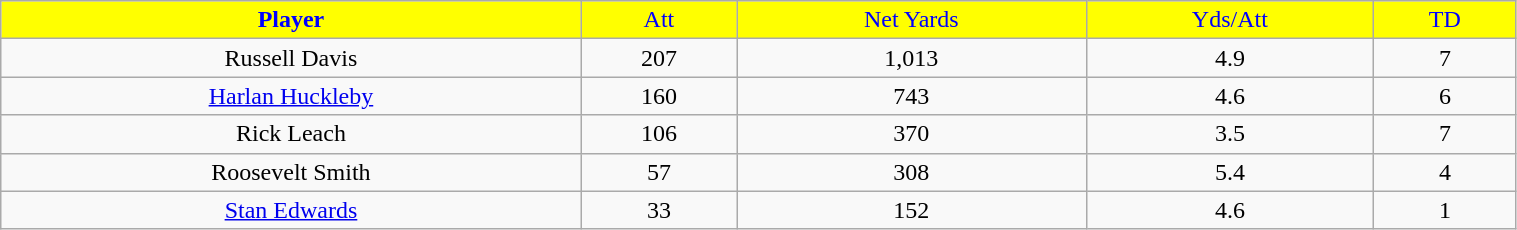<table class="wikitable" style="width:80%;">
<tr style="text-align:center; background:yellow; color:blue;">
<td><strong>Player</strong></td>
<td>Att</td>
<td>Net Yards</td>
<td>Yds/Att</td>
<td>TD</td>
</tr>
<tr style="text-align:center;" bgcolor="">
<td>Russell Davis</td>
<td>207</td>
<td>1,013</td>
<td>4.9</td>
<td>7</td>
</tr>
<tr style="text-align:center;" bgcolor="">
<td><a href='#'>Harlan Huckleby</a></td>
<td>160</td>
<td>743</td>
<td>4.6</td>
<td>6</td>
</tr>
<tr style="text-align:center;" bgcolor="">
<td>Rick Leach</td>
<td>106</td>
<td>370</td>
<td>3.5</td>
<td>7</td>
</tr>
<tr style="text-align:center;" bgcolor="">
<td>Roosevelt Smith</td>
<td>57</td>
<td>308</td>
<td>5.4</td>
<td>4</td>
</tr>
<tr style="text-align:center;" bgcolor="">
<td><a href='#'>Stan Edwards</a></td>
<td>33</td>
<td>152</td>
<td>4.6</td>
<td>1</td>
</tr>
</table>
